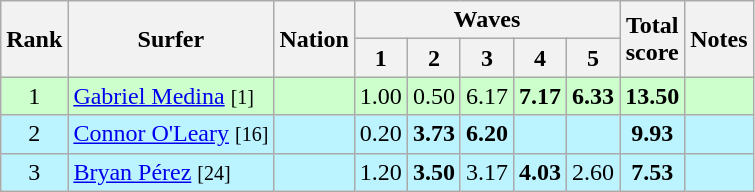<table class="wikitable sortable" style="text-align:center">
<tr>
<th rowspan=2>Rank</th>
<th rowspan=2>Surfer</th>
<th rowspan=2>Nation</th>
<th colspan=5>Waves</th>
<th rowspan=2>Total<br>score</th>
<th rowspan=2>Notes</th>
</tr>
<tr>
<th>1</th>
<th>2</th>
<th>3</th>
<th>4</th>
<th>5</th>
</tr>
<tr bgcolor=ccffcc>
<td>1</td>
<td align=left><a href='#'>Gabriel Medina</a> <small>[1]</small></td>
<td align=left></td>
<td>1.00</td>
<td>0.50</td>
<td>6.17</td>
<td><strong>7.17</strong></td>
<td><strong>6.33</strong></td>
<td><strong>13.50</strong></td>
<td></td>
</tr>
<tr bgcolor=bbf3ff>
<td>2</td>
<td align=left><a href='#'>Connor O'Leary</a> <small>[16]</small></td>
<td align=left></td>
<td>0.20</td>
<td><strong>3.73</strong></td>
<td><strong>6.20</strong></td>
<td></td>
<td></td>
<td><strong>9.93</strong></td>
<td></td>
</tr>
<tr bgcolor=bbf3ff>
<td>3</td>
<td align=left><a href='#'>Bryan Pérez</a> <small>[24]</small></td>
<td align=left></td>
<td>1.20</td>
<td><strong>3.50</strong></td>
<td>3.17</td>
<td><strong>4.03</strong></td>
<td>2.60</td>
<td><strong>7.53</strong></td>
<td></td>
</tr>
</table>
